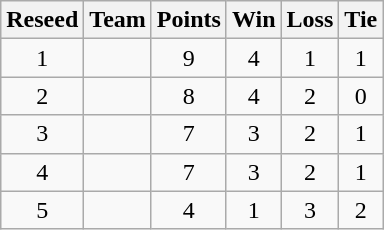<table class=wikitable style=text-align:center>
<tr>
<th>Reseed</th>
<th>Team</th>
<th>Points</th>
<th>Win</th>
<th>Loss</th>
<th>Tie</th>
</tr>
<tr>
<td>1</td>
<td align=left></td>
<td>9</td>
<td>4</td>
<td>1</td>
<td>1</td>
</tr>
<tr>
<td>2</td>
<td align=left></td>
<td>8</td>
<td>4</td>
<td>2</td>
<td>0</td>
</tr>
<tr>
<td>3</td>
<td align=left></td>
<td>7</td>
<td>3</td>
<td>2</td>
<td>1</td>
</tr>
<tr>
<td>4</td>
<td align=left></td>
<td>7</td>
<td>3</td>
<td>2</td>
<td>1</td>
</tr>
<tr>
<td>5</td>
<td align=left></td>
<td>4</td>
<td>1</td>
<td>3</td>
<td>2</td>
</tr>
</table>
